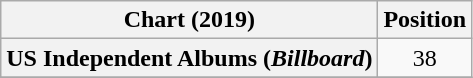<table class="wikitable sortable plainrowheaders" style="text-align:center">
<tr>
<th scope="col">Chart (2019)</th>
<th scope="col">Position</th>
</tr>
<tr>
<th scope="row">US Independent Albums (<em>Billboard</em>)</th>
<td>38</td>
</tr>
<tr>
</tr>
</table>
